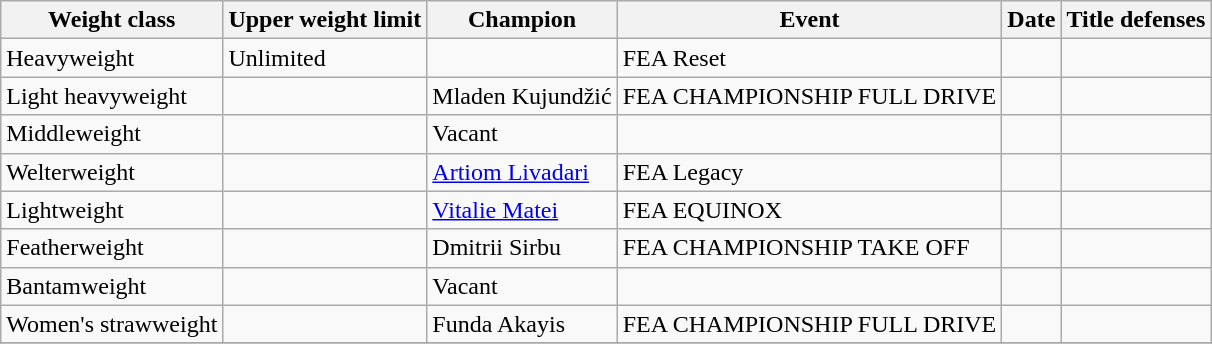<table class="wikitable">
<tr>
<th>Weight class</th>
<th>Upper weight limit</th>
<th>Champion</th>
<th>Event</th>
<th>Date</th>
<th>Title defenses</th>
</tr>
<tr>
<td>Heavyweight</td>
<td>Unlimited</td>
<td>  <br></td>
<td>FEA Reset</td>
<td></td>
<td></td>
</tr>
<tr>
<td>Light heavyweight</td>
<td></td>
<td> Mladen Kujundžić <br></td>
<td>FEA CHAMPIONSHIP FULL DRIVE</td>
<td></td>
<td></td>
</tr>
<tr>
<td>Middleweight</td>
<td></td>
<td>Vacant</td>
<td></td>
<td></td>
<td align=left></td>
</tr>
<tr>
<td>Welterweight</td>
<td></td>
<td> <a href='#'>Artiom Livadari</a><br></td>
<td>FEA Legacy</td>
<td></td>
<td></td>
</tr>
<tr>
<td>Lightweight</td>
<td></td>
<td> <a href='#'>Vitalie Matei</a><br></td>
<td>FEA EQUINOX</td>
<td></td>
<td></td>
</tr>
<tr>
<td>Featherweight</td>
<td></td>
<td> Dmitrii Sirbu<br></td>
<td>FEA CHAMPIONSHIP TAKE OFF</td>
<td></td>
<td></td>
</tr>
<tr>
<td>Bantamweight</td>
<td></td>
<td>Vacant</td>
<td></td>
<td></td>
<td align=left></td>
</tr>
<tr>
<td>Women's strawweight</td>
<td></td>
<td> Funda Akayis<br></td>
<td>FEA CHAMPIONSHIP FULL DRIVE</td>
<td></td>
<td></td>
</tr>
<tr>
</tr>
</table>
